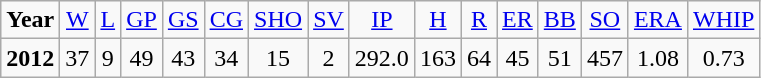<table class="wikitable" style="text-align:center;">
<tr>
<td><strong>Year</strong></td>
<td><a href='#'>W</a></td>
<td><a href='#'>L</a></td>
<td><a href='#'>GP</a></td>
<td><a href='#'>GS</a></td>
<td><a href='#'>CG</a></td>
<td><a href='#'>SHO</a></td>
<td><a href='#'>SV</a></td>
<td><a href='#'>IP</a></td>
<td><a href='#'>H</a></td>
<td><a href='#'>R</a></td>
<td><a href='#'>ER</a></td>
<td><a href='#'>BB</a></td>
<td><a href='#'>SO</a></td>
<td><a href='#'>ERA</a></td>
<td><a href='#'>WHIP</a></td>
</tr>
<tr>
<td><strong>2012</strong></td>
<td>37</td>
<td>9</td>
<td>49</td>
<td>43</td>
<td>34</td>
<td>15</td>
<td>2</td>
<td>292.0</td>
<td>163</td>
<td>64</td>
<td>45</td>
<td>51</td>
<td>457</td>
<td>1.08</td>
<td>0.73</td>
</tr>
</table>
